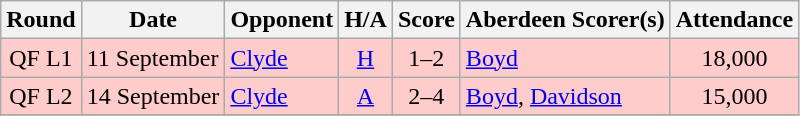<table class="wikitable" style="text-align:center">
<tr>
<th>Round</th>
<th>Date</th>
<th>Opponent</th>
<th>H/A</th>
<th>Score</th>
<th>Aberdeen Scorer(s)</th>
<th>Attendance</th>
</tr>
<tr bgcolor=#FFCCCC>
<td>QF L1</td>
<td align=left>11 September</td>
<td align=left><a href='#'>Clyde</a></td>
<td><a href='#'>H</a></td>
<td>1–2</td>
<td align=left><a href='#'>Boyd</a></td>
<td>18,000</td>
</tr>
<tr bgcolor=#FFCCCC>
<td>QF L2</td>
<td align=left>14 September</td>
<td align=left><a href='#'>Clyde</a></td>
<td><a href='#'>A</a></td>
<td>2–4</td>
<td align=left><a href='#'>Boyd</a>, <a href='#'>Davidson</a></td>
<td>15,000</td>
</tr>
<tr>
</tr>
</table>
